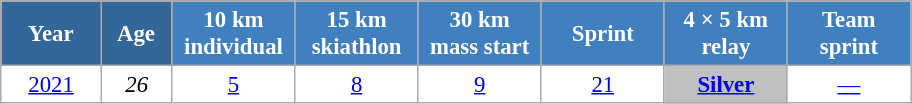<table class="wikitable" style="font-size:95%; text-align:center; border:grey solid 1px; border-collapse:collapse; background:#ffffff;">
<tr>
<th style="background-color:#369; color:white; width:60px;"> Year </th>
<th style="background-color:#369; color:white; width:40px;"> Age </th>
<th style="background-color:#4180be; color:white; width:75px;"> 10 km <br> individual </th>
<th style="background-color:#4180be; color:white; width:75px;"> 15 km <br> skiathlon </th>
<th style="background-color:#4180be; color:white; width:75px;"> 30 km <br> mass start </th>
<th style="background-color:#4180be; color:white; width:75px;"> Sprint </th>
<th style="background-color:#4180be; color:white; width:75px;"> 4 × 5 km <br> relay </th>
<th style="background-color:#4180be; color:white; width:75px;"> Team <br> sprint </th>
</tr>
<tr>
<td><a href='#'>2021</a></td>
<td><em>26</em></td>
<td><a href='#'>5</a></td>
<td><a href='#'>8</a></td>
<td><a href='#'>9</a></td>
<td><a href='#'>21</a></td>
<td style="background:silver;"><a href='#'><strong>Silver</strong></a></td>
<td><a href='#'>—</a></td>
</tr>
</table>
